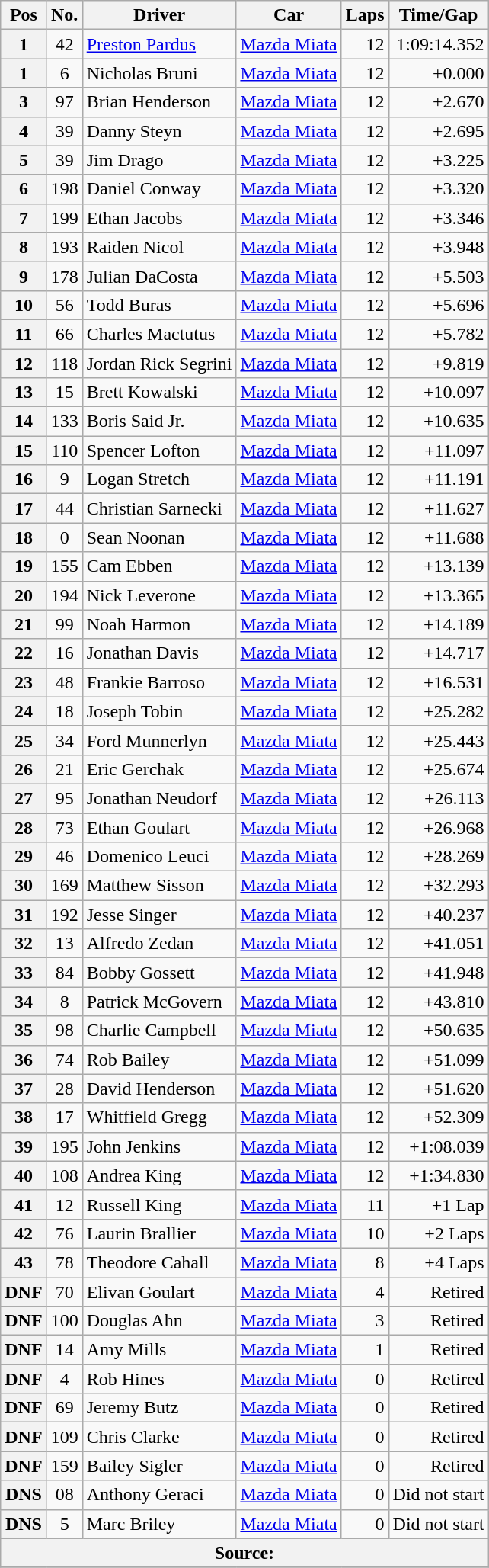<table class="wikitable">
<tr>
<th>Pos</th>
<th>No.</th>
<th>Driver</th>
<th>Car</th>
<th>Laps</th>
<th>Time/Gap</th>
</tr>
<tr>
<th>1</th>
<td align=center>42</td>
<td> <a href='#'>Preston Pardus</a></td>
<td><a href='#'>Mazda Miata</a></td>
<td align=right>12</td>
<td align=right>1:09:14.352</td>
</tr>
<tr>
<th>1</th>
<td align=center>6</td>
<td> Nicholas Bruni</td>
<td><a href='#'>Mazda Miata</a></td>
<td align=right>12</td>
<td align=right>+0.000</td>
</tr>
<tr>
<th>3</th>
<td align=center>97</td>
<td> Brian Henderson</td>
<td><a href='#'>Mazda Miata</a></td>
<td align=right>12</td>
<td align=right>+2.670</td>
</tr>
<tr>
<th>4</th>
<td align=center>39</td>
<td> Danny Steyn</td>
<td><a href='#'>Mazda Miata</a></td>
<td align=right>12</td>
<td align=right>+2.695</td>
</tr>
<tr>
<th>5</th>
<td align=center>39</td>
<td> Jim Drago</td>
<td><a href='#'>Mazda Miata</a></td>
<td align=right>12</td>
<td align=right>+3.225</td>
</tr>
<tr>
<th>6</th>
<td align=center>198</td>
<td> Daniel Conway</td>
<td><a href='#'>Mazda Miata</a></td>
<td align=right>12</td>
<td align=right>+3.320</td>
</tr>
<tr>
<th>7</th>
<td align=center>199</td>
<td> Ethan Jacobs</td>
<td><a href='#'>Mazda Miata</a></td>
<td align=right>12</td>
<td align=right>+3.346</td>
</tr>
<tr>
<th>8</th>
<td align=center>193</td>
<td> Raiden Nicol</td>
<td><a href='#'>Mazda Miata</a></td>
<td align=right>12</td>
<td align=right>+3.948</td>
</tr>
<tr>
<th>9</th>
<td align=center>178</td>
<td> Julian DaCosta</td>
<td><a href='#'>Mazda Miata</a></td>
<td align=right>12</td>
<td align=right>+5.503</td>
</tr>
<tr>
<th>10</th>
<td align=center>56</td>
<td> Todd Buras</td>
<td><a href='#'>Mazda Miata</a></td>
<td align=right>12</td>
<td align=right>+5.696</td>
</tr>
<tr>
<th>11</th>
<td align=center>66</td>
<td> Charles Mactutus</td>
<td><a href='#'>Mazda Miata</a></td>
<td align=right>12</td>
<td align=right>+5.782</td>
</tr>
<tr>
<th>12</th>
<td align=center>118</td>
<td> Jordan Rick Segrini</td>
<td><a href='#'>Mazda Miata</a></td>
<td align=right>12</td>
<td align=right>+9.819</td>
</tr>
<tr>
<th>13</th>
<td align=center>15</td>
<td> Brett Kowalski</td>
<td><a href='#'>Mazda Miata</a></td>
<td align=right>12</td>
<td align=right>+10.097</td>
</tr>
<tr>
<th>14</th>
<td align=center>133</td>
<td> Boris Said Jr.</td>
<td><a href='#'>Mazda Miata</a></td>
<td align=right>12</td>
<td align=right>+10.635</td>
</tr>
<tr>
<th>15</th>
<td align=center>110</td>
<td> Spencer Lofton</td>
<td><a href='#'>Mazda Miata</a></td>
<td align=right>12</td>
<td align=right>+11.097</td>
</tr>
<tr>
<th>16</th>
<td align=center>9</td>
<td> Logan Stretch</td>
<td><a href='#'>Mazda Miata</a></td>
<td align=right>12</td>
<td align=right>+11.191</td>
</tr>
<tr>
<th>17</th>
<td align=center>44</td>
<td> Christian Sarnecki</td>
<td><a href='#'>Mazda Miata</a></td>
<td align=right>12</td>
<td align=right>+11.627</td>
</tr>
<tr>
<th>18</th>
<td align=center>0</td>
<td> Sean Noonan</td>
<td><a href='#'>Mazda Miata</a></td>
<td align=right>12</td>
<td align=right>+11.688</td>
</tr>
<tr>
<th>19</th>
<td align=center>155</td>
<td> Cam Ebben</td>
<td><a href='#'>Mazda Miata</a></td>
<td align=right>12</td>
<td align=right>+13.139</td>
</tr>
<tr>
<th>20</th>
<td align=center>194</td>
<td> Nick Leverone</td>
<td><a href='#'>Mazda Miata</a></td>
<td align=right>12</td>
<td align=right>+13.365</td>
</tr>
<tr>
<th>21</th>
<td align=center>99</td>
<td> Noah Harmon</td>
<td><a href='#'>Mazda Miata</a></td>
<td align=right>12</td>
<td align=right>+14.189</td>
</tr>
<tr>
<th>22</th>
<td align=center>16</td>
<td> Jonathan Davis</td>
<td><a href='#'>Mazda Miata</a></td>
<td align=right>12</td>
<td align=right>+14.717</td>
</tr>
<tr>
<th>23</th>
<td align=center>48</td>
<td> Frankie Barroso</td>
<td><a href='#'>Mazda Miata</a></td>
<td align=right>12</td>
<td align=right>+16.531</td>
</tr>
<tr>
<th>24</th>
<td align=center>18</td>
<td> Joseph Tobin</td>
<td><a href='#'>Mazda Miata</a></td>
<td align=right>12</td>
<td align=right>+25.282</td>
</tr>
<tr>
<th>25</th>
<td align=center>34</td>
<td> Ford Munnerlyn</td>
<td><a href='#'>Mazda Miata</a></td>
<td align=right>12</td>
<td align=right>+25.443</td>
</tr>
<tr>
<th>26</th>
<td align=center>21</td>
<td> Eric Gerchak</td>
<td><a href='#'>Mazda Miata</a></td>
<td align=right>12</td>
<td align=right>+25.674</td>
</tr>
<tr>
<th>27</th>
<td align=center>95</td>
<td> Jonathan Neudorf</td>
<td><a href='#'>Mazda Miata</a></td>
<td align=right>12</td>
<td align=right>+26.113</td>
</tr>
<tr>
<th>28</th>
<td align=center>73</td>
<td> Ethan Goulart</td>
<td><a href='#'>Mazda Miata</a></td>
<td align=right>12</td>
<td align=right>+26.968</td>
</tr>
<tr>
<th>29</th>
<td align=center>46</td>
<td> Domenico Leuci</td>
<td><a href='#'>Mazda Miata</a></td>
<td align=right>12</td>
<td align=right>+28.269</td>
</tr>
<tr>
<th>30</th>
<td align=center>169</td>
<td> Matthew Sisson</td>
<td><a href='#'>Mazda Miata</a></td>
<td align=right>12</td>
<td align=right>+32.293</td>
</tr>
<tr>
<th>31</th>
<td align=center>192</td>
<td> Jesse Singer</td>
<td><a href='#'>Mazda Miata</a></td>
<td align=right>12</td>
<td align=right>+40.237</td>
</tr>
<tr>
<th>32</th>
<td align=center>13</td>
<td> Alfredo Zedan</td>
<td><a href='#'>Mazda Miata</a></td>
<td align=right>12</td>
<td align=right>+41.051</td>
</tr>
<tr>
<th>33</th>
<td align=center>84</td>
<td> Bobby Gossett</td>
<td><a href='#'>Mazda Miata</a></td>
<td align=right>12</td>
<td align=right>+41.948</td>
</tr>
<tr>
<th>34</th>
<td align=center>8</td>
<td> Patrick McGovern</td>
<td><a href='#'>Mazda Miata</a></td>
<td align=right>12</td>
<td align=right>+43.810</td>
</tr>
<tr>
<th>35</th>
<td align=center>98</td>
<td> Charlie Campbell</td>
<td><a href='#'>Mazda Miata</a></td>
<td align=right>12</td>
<td align=right>+50.635</td>
</tr>
<tr>
<th>36</th>
<td align=center>74</td>
<td> Rob Bailey</td>
<td><a href='#'>Mazda Miata</a></td>
<td align=right>12</td>
<td align=right>+51.099</td>
</tr>
<tr>
<th>37</th>
<td align=center>28</td>
<td> David Henderson</td>
<td><a href='#'>Mazda Miata</a></td>
<td align=right>12</td>
<td align=right>+51.620</td>
</tr>
<tr>
<th>38</th>
<td align=center>17</td>
<td> Whitfield Gregg</td>
<td><a href='#'>Mazda Miata</a></td>
<td align=right>12</td>
<td align=right>+52.309</td>
</tr>
<tr>
<th>39</th>
<td align=center>195</td>
<td> John Jenkins</td>
<td><a href='#'>Mazda Miata</a></td>
<td align=right>12</td>
<td align=right>+1:08.039</td>
</tr>
<tr>
<th>40</th>
<td align=center>108</td>
<td> Andrea King</td>
<td><a href='#'>Mazda Miata</a></td>
<td align=right>12</td>
<td align=right>+1:34.830</td>
</tr>
<tr>
<th>41</th>
<td align=center>12</td>
<td> Russell King</td>
<td><a href='#'>Mazda Miata</a></td>
<td align=right>11</td>
<td align=right>+1 Lap</td>
</tr>
<tr>
<th>42</th>
<td align=center>76</td>
<td> Laurin Brallier</td>
<td><a href='#'>Mazda Miata</a></td>
<td align=right>10</td>
<td align=right>+2 Laps</td>
</tr>
<tr>
<th>43</th>
<td align=center>78</td>
<td> Theodore Cahall</td>
<td><a href='#'>Mazda Miata</a></td>
<td align=right>8</td>
<td align=right>+4 Laps</td>
</tr>
<tr>
<th>DNF</th>
<td align=center>70</td>
<td> Elivan Goulart</td>
<td><a href='#'>Mazda Miata</a></td>
<td align=right>4</td>
<td align=right>Retired</td>
</tr>
<tr>
<th>DNF</th>
<td align=center>100</td>
<td> Douglas Ahn</td>
<td><a href='#'>Mazda Miata</a></td>
<td align=right>3</td>
<td align=right>Retired</td>
</tr>
<tr>
<th>DNF</th>
<td align=center>14</td>
<td> Amy Mills</td>
<td><a href='#'>Mazda Miata</a></td>
<td align=right>1</td>
<td align=right>Retired</td>
</tr>
<tr>
<th>DNF</th>
<td align=center>4</td>
<td> Rob Hines</td>
<td><a href='#'>Mazda Miata</a></td>
<td align=right>0</td>
<td align=right>Retired</td>
</tr>
<tr>
<th>DNF</th>
<td align=center>69</td>
<td> Jeremy Butz</td>
<td><a href='#'>Mazda Miata</a></td>
<td align=right>0</td>
<td align=right>Retired</td>
</tr>
<tr>
<th>DNF</th>
<td align=center>109</td>
<td> Chris Clarke</td>
<td><a href='#'>Mazda Miata</a></td>
<td align=right>0</td>
<td align=right>Retired</td>
</tr>
<tr>
<th>DNF</th>
<td align=center>159</td>
<td> Bailey Sigler</td>
<td><a href='#'>Mazda Miata</a></td>
<td align=right>0</td>
<td align=right>Retired</td>
</tr>
<tr>
<th>DNS</th>
<td align=center>08</td>
<td> Anthony Geraci</td>
<td><a href='#'>Mazda Miata</a></td>
<td align=right>0</td>
<td align=right>Did not start</td>
</tr>
<tr>
<th>DNS</th>
<td align=center>5</td>
<td> Marc Briley</td>
<td><a href='#'>Mazda Miata</a></td>
<td align=right>0</td>
<td align=right>Did not start</td>
</tr>
<tr>
<th colspan=6>Source:</th>
</tr>
<tr>
</tr>
</table>
